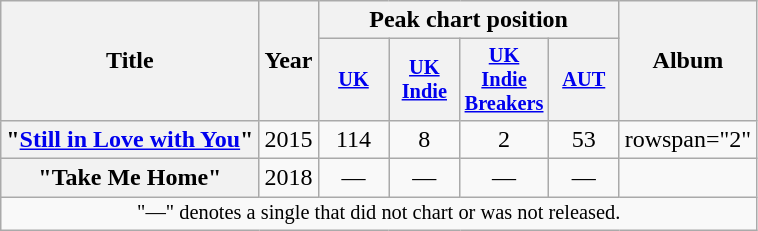<table class="wikitable plainrowheaders" style="text-align:center;">
<tr>
<th scope="col" rowspan="2">Title</th>
<th scope="col" rowspan="2">Year</th>
<th scope="col" colspan="4">Peak chart position</th>
<th scope="col" rowspan="2">Album</th>
</tr>
<tr>
<th scope="col" style="width:3em;font-size:85%;"><a href='#'>UK</a></th>
<th scope="col" style="width:3em;font-size:85%;"><a href='#'>UK Indie</a></th>
<th scope="col" style="width:3em;font-size:85%;"><a href='#'>UK Indie Breakers</a></th>
<th scope="col" style="width:3em;font-size:85%;"><a href='#'>AUT</a><br></th>
</tr>
<tr>
<th scope="row">"<a href='#'>Still in Love with You</a>"</th>
<td>2015</td>
<td>114</td>
<td>8</td>
<td>2</td>
<td>53</td>
<td>rowspan="2" </td>
</tr>
<tr>
<th scope="row">"Take Me Home"</th>
<td>2018</td>
<td>—</td>
<td>—</td>
<td>—</td>
<td>—</td>
</tr>
<tr>
<td colspan="7" style="font-size:85%">"—" denotes a single that did not chart or was not released.</td>
</tr>
</table>
